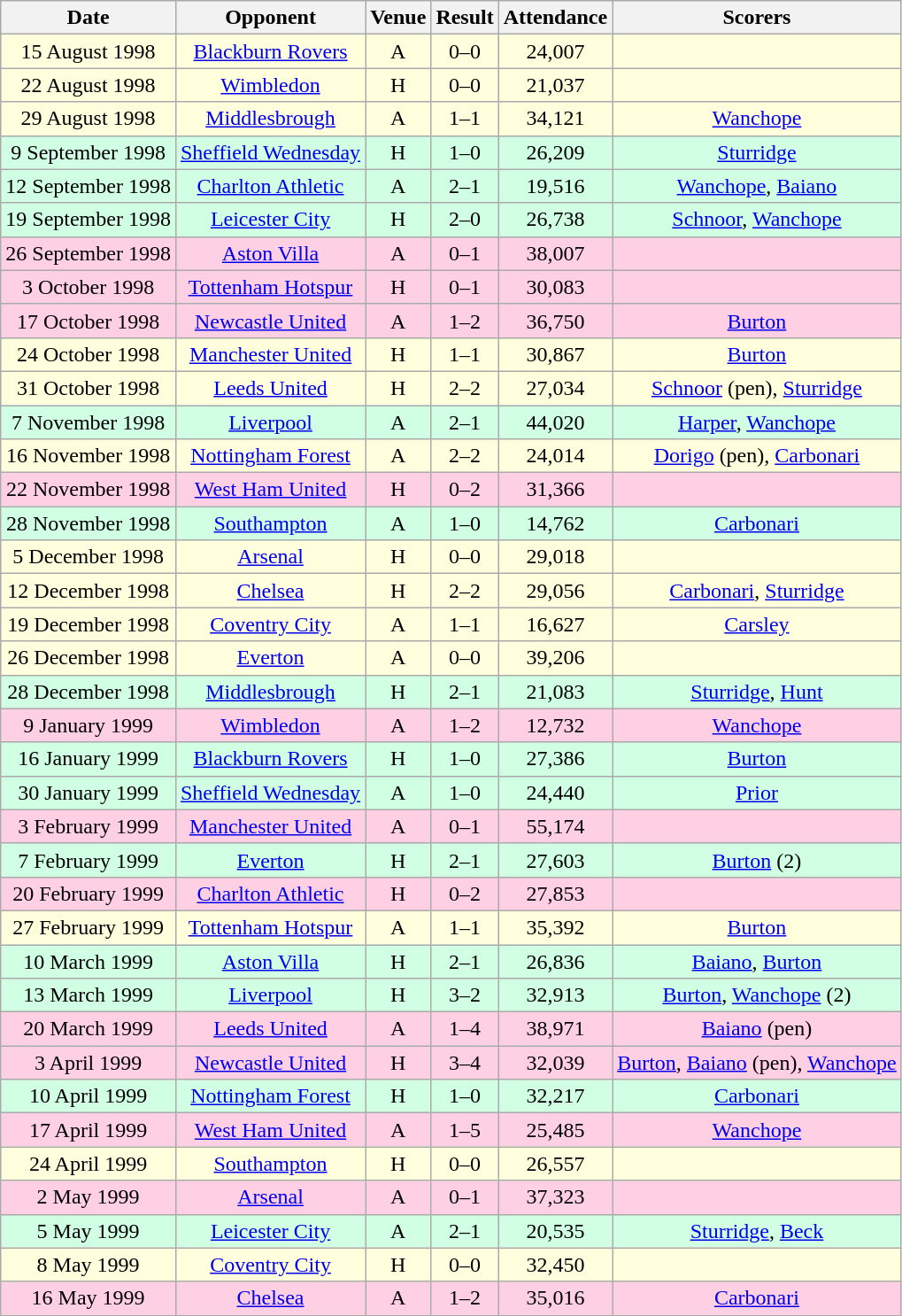<table class="wikitable sortable" style="font-size:100%; text-align:center">
<tr>
<th>Date</th>
<th>Opponent</th>
<th>Venue</th>
<th>Result</th>
<th>Attendance</th>
<th>Scorers</th>
</tr>
<tr style="background-color: #ffffdd;">
<td>15 August 1998</td>
<td><a href='#'>Blackburn Rovers</a></td>
<td>A</td>
<td>0–0</td>
<td>24,007</td>
<td></td>
</tr>
<tr style="background-color: #ffffdd;">
<td>22 August 1998</td>
<td><a href='#'>Wimbledon</a></td>
<td>H</td>
<td>0–0</td>
<td>21,037</td>
<td></td>
</tr>
<tr style="background-color: #ffffdd;">
<td>29 August 1998</td>
<td><a href='#'>Middlesbrough</a></td>
<td>A</td>
<td>1–1</td>
<td>34,121</td>
<td><a href='#'>Wanchope</a></td>
</tr>
<tr style="background-color: #d0ffe3;">
<td>9 September 1998</td>
<td><a href='#'>Sheffield Wednesday</a></td>
<td>H</td>
<td>1–0</td>
<td>26,209</td>
<td><a href='#'>Sturridge</a></td>
</tr>
<tr style="background-color: #d0ffe3;">
<td>12 September 1998</td>
<td><a href='#'>Charlton Athletic</a></td>
<td>A</td>
<td>2–1</td>
<td>19,516</td>
<td><a href='#'>Wanchope</a>, <a href='#'>Baiano</a></td>
</tr>
<tr style="background-color: #d0ffe3;">
<td>19 September 1998</td>
<td><a href='#'>Leicester City</a></td>
<td>H</td>
<td>2–0</td>
<td>26,738</td>
<td><a href='#'>Schnoor</a>, <a href='#'>Wanchope</a></td>
</tr>
<tr style="background-color: #ffd0e3;">
<td>26 September 1998</td>
<td><a href='#'>Aston Villa</a></td>
<td>A</td>
<td>0–1</td>
<td>38,007</td>
<td></td>
</tr>
<tr style="background-color: #ffd0e3;">
<td>3 October 1998</td>
<td><a href='#'>Tottenham Hotspur</a></td>
<td>H</td>
<td>0–1</td>
<td>30,083</td>
<td></td>
</tr>
<tr style="background-color: #ffd0e3;">
<td>17 October 1998</td>
<td><a href='#'>Newcastle United</a></td>
<td>A</td>
<td>1–2</td>
<td>36,750</td>
<td><a href='#'>Burton</a></td>
</tr>
<tr style="background-color: #ffffdd;">
<td>24 October 1998</td>
<td><a href='#'>Manchester United</a></td>
<td>H</td>
<td>1–1</td>
<td>30,867</td>
<td><a href='#'>Burton</a></td>
</tr>
<tr style="background-color: #ffffdd;">
<td>31 October 1998</td>
<td><a href='#'>Leeds United</a></td>
<td>H</td>
<td>2–2</td>
<td>27,034</td>
<td><a href='#'>Schnoor</a> (pen), <a href='#'>Sturridge</a></td>
</tr>
<tr style="background-color: #d0ffe3;">
<td>7 November 1998</td>
<td><a href='#'>Liverpool</a></td>
<td>A</td>
<td>2–1</td>
<td>44,020</td>
<td><a href='#'>Harper</a>, <a href='#'>Wanchope</a></td>
</tr>
<tr style="background-color: #ffffdd;">
<td>16 November 1998</td>
<td><a href='#'>Nottingham Forest</a></td>
<td>A</td>
<td>2–2</td>
<td>24,014</td>
<td><a href='#'>Dorigo</a> (pen), <a href='#'>Carbonari</a></td>
</tr>
<tr style="background-color: #ffd0e3;">
<td>22 November 1998</td>
<td><a href='#'>West Ham United</a></td>
<td>H</td>
<td>0–2</td>
<td>31,366</td>
<td></td>
</tr>
<tr style="background-color: #d0ffe3;">
<td>28 November 1998</td>
<td><a href='#'>Southampton</a></td>
<td>A</td>
<td>1–0</td>
<td>14,762</td>
<td><a href='#'>Carbonari</a></td>
</tr>
<tr style="background-color: #ffffdd;">
<td>5 December 1998</td>
<td><a href='#'>Arsenal</a></td>
<td>H</td>
<td>0–0</td>
<td>29,018</td>
<td></td>
</tr>
<tr style="background-color: #ffffdd;">
<td>12 December 1998</td>
<td><a href='#'>Chelsea</a></td>
<td>H</td>
<td>2–2</td>
<td>29,056</td>
<td><a href='#'>Carbonari</a>, <a href='#'>Sturridge</a></td>
</tr>
<tr style="background-color: #ffffdd;">
<td>19 December 1998</td>
<td><a href='#'>Coventry City</a></td>
<td>A</td>
<td>1–1</td>
<td>16,627</td>
<td><a href='#'>Carsley</a></td>
</tr>
<tr style="background-color: #ffffdd;">
<td>26 December 1998</td>
<td><a href='#'>Everton</a></td>
<td>A</td>
<td>0–0</td>
<td>39,206</td>
<td></td>
</tr>
<tr style="background-color: #d0ffe3;">
<td>28 December 1998</td>
<td><a href='#'>Middlesbrough</a></td>
<td>H</td>
<td>2–1</td>
<td>21,083</td>
<td><a href='#'>Sturridge</a>, <a href='#'>Hunt</a></td>
</tr>
<tr style="background-color: #ffd0e3;">
<td>9 January 1999</td>
<td><a href='#'>Wimbledon</a></td>
<td>A</td>
<td>1–2</td>
<td>12,732</td>
<td><a href='#'>Wanchope</a></td>
</tr>
<tr style="background-color: #d0ffe3;">
<td>16 January 1999</td>
<td><a href='#'>Blackburn Rovers</a></td>
<td>H</td>
<td>1–0</td>
<td>27,386</td>
<td><a href='#'>Burton</a></td>
</tr>
<tr style="background-color: #d0ffe3;">
<td>30 January 1999</td>
<td><a href='#'>Sheffield Wednesday</a></td>
<td>A</td>
<td>1–0</td>
<td>24,440</td>
<td><a href='#'>Prior</a></td>
</tr>
<tr style="background-color: #ffd0e3;">
<td>3 February 1999</td>
<td><a href='#'>Manchester United</a></td>
<td>A</td>
<td>0–1</td>
<td>55,174</td>
<td></td>
</tr>
<tr style="background-color: #d0ffe3;">
<td>7 February 1999</td>
<td><a href='#'>Everton</a></td>
<td>H</td>
<td>2–1</td>
<td>27,603</td>
<td><a href='#'>Burton</a> (2)</td>
</tr>
<tr style="background-color: #ffd0e3;">
<td>20 February 1999</td>
<td><a href='#'>Charlton Athletic</a></td>
<td>H</td>
<td>0–2</td>
<td>27,853</td>
<td></td>
</tr>
<tr style="background-color: #ffffdd;">
<td>27 February 1999</td>
<td><a href='#'>Tottenham Hotspur</a></td>
<td>A</td>
<td>1–1</td>
<td>35,392</td>
<td><a href='#'>Burton</a></td>
</tr>
<tr style="background-color: #d0ffe3;">
<td>10 March 1999</td>
<td><a href='#'>Aston Villa</a></td>
<td>H</td>
<td>2–1</td>
<td>26,836</td>
<td><a href='#'>Baiano</a>, <a href='#'>Burton</a></td>
</tr>
<tr style="background-color: #d0ffe3;">
<td>13 March 1999</td>
<td><a href='#'>Liverpool</a></td>
<td>H</td>
<td>3–2</td>
<td>32,913</td>
<td><a href='#'>Burton</a>, <a href='#'>Wanchope</a> (2)</td>
</tr>
<tr style="background-color: #ffd0e3;">
<td>20 March 1999</td>
<td><a href='#'>Leeds United</a></td>
<td>A</td>
<td>1–4</td>
<td>38,971</td>
<td><a href='#'>Baiano</a> (pen)</td>
</tr>
<tr style="background-color: #ffd0e3;">
<td>3 April 1999</td>
<td><a href='#'>Newcastle United</a></td>
<td>H</td>
<td>3–4</td>
<td>32,039</td>
<td><a href='#'>Burton</a>, <a href='#'>Baiano</a> (pen), <a href='#'>Wanchope</a></td>
</tr>
<tr style="background-color: #d0ffe3;">
<td>10 April 1999</td>
<td><a href='#'>Nottingham Forest</a></td>
<td>H</td>
<td>1–0</td>
<td>32,217</td>
<td><a href='#'>Carbonari</a></td>
</tr>
<tr style="background-color: #ffd0e3;">
<td>17 April 1999</td>
<td><a href='#'>West Ham United</a></td>
<td>A</td>
<td>1–5</td>
<td>25,485</td>
<td><a href='#'>Wanchope</a></td>
</tr>
<tr style="background-color: #ffffdd;">
<td>24 April 1999</td>
<td><a href='#'>Southampton</a></td>
<td>H</td>
<td>0–0</td>
<td>26,557</td>
<td></td>
</tr>
<tr style="background-color: #ffd0e3;">
<td>2 May 1999</td>
<td><a href='#'>Arsenal</a></td>
<td>A</td>
<td>0–1</td>
<td>37,323</td>
<td></td>
</tr>
<tr style="background-color: #d0ffe3;">
<td>5 May 1999</td>
<td><a href='#'>Leicester City</a></td>
<td>A</td>
<td>2–1</td>
<td>20,535</td>
<td><a href='#'>Sturridge</a>, <a href='#'>Beck</a></td>
</tr>
<tr style="background-color: #ffffdd;">
<td>8 May 1999</td>
<td><a href='#'>Coventry City</a></td>
<td>H</td>
<td>0–0</td>
<td>32,450</td>
<td></td>
</tr>
<tr style="background-color: #ffd0e3;">
<td>16 May 1999</td>
<td><a href='#'>Chelsea</a></td>
<td>A</td>
<td>1–2</td>
<td>35,016</td>
<td><a href='#'>Carbonari</a></td>
</tr>
</table>
